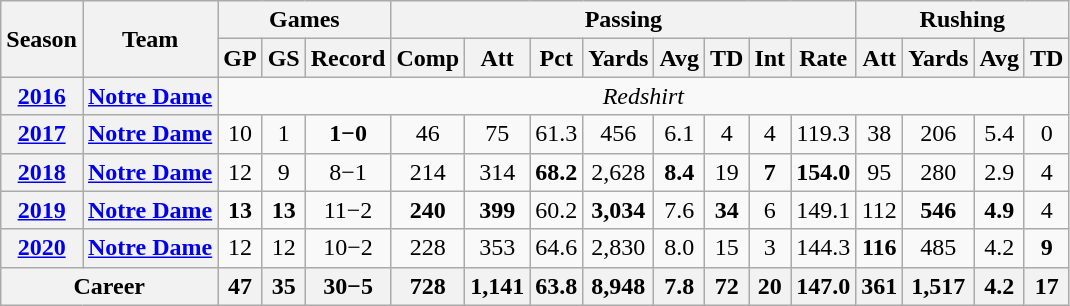<table class="wikitable" style="text-align:center;">
<tr>
<th rowspan="2">Season</th>
<th rowspan="2">Team</th>
<th colspan="3">Games</th>
<th colspan="8">Passing</th>
<th colspan="5">Rushing</th>
</tr>
<tr>
<th>GP</th>
<th>GS</th>
<th>Record</th>
<th>Comp</th>
<th>Att</th>
<th>Pct</th>
<th>Yards</th>
<th>Avg</th>
<th>TD</th>
<th>Int</th>
<th>Rate</th>
<th>Att</th>
<th>Yards</th>
<th>Avg</th>
<th>TD</th>
</tr>
<tr>
<th><a href='#'>2016</a></th>
<th><a href='#'>Notre Dame</a></th>
<td colspan="15"><em>Redshirt </em></td>
</tr>
<tr>
<th><a href='#'>2017</a></th>
<th><a href='#'>Notre Dame</a></th>
<td>10</td>
<td>1</td>
<td><strong>1−0</strong></td>
<td>46</td>
<td>75</td>
<td>61.3</td>
<td>456</td>
<td>6.1</td>
<td>4</td>
<td>4</td>
<td>119.3</td>
<td>38</td>
<td>206</td>
<td>5.4</td>
<td>0</td>
</tr>
<tr>
<th><a href='#'>2018</a></th>
<th><a href='#'>Notre Dame</a></th>
<td>12</td>
<td>9</td>
<td>8−1</td>
<td>214</td>
<td>314</td>
<td><strong>68.2</strong></td>
<td>2,628</td>
<td><strong>8.4</strong></td>
<td>19</td>
<td><strong>7</strong></td>
<td><strong>154.0</strong></td>
<td>95</td>
<td>280</td>
<td>2.9</td>
<td>4</td>
</tr>
<tr>
<th><a href='#'>2019</a></th>
<th><a href='#'>Notre Dame</a></th>
<td><strong>13</strong></td>
<td><strong>13</strong></td>
<td>11−2</td>
<td><strong>240</strong></td>
<td><strong>399</strong></td>
<td>60.2</td>
<td><strong>3,034</strong></td>
<td>7.6</td>
<td><strong>34</strong></td>
<td>6</td>
<td>149.1</td>
<td>112</td>
<td><strong>546</strong></td>
<td><strong>4.9</strong></td>
<td>4</td>
</tr>
<tr>
<th><a href='#'>2020</a></th>
<th><a href='#'>Notre Dame</a></th>
<td>12</td>
<td>12</td>
<td>10−2</td>
<td>228</td>
<td>353</td>
<td>64.6</td>
<td>2,830</td>
<td>8.0</td>
<td>15</td>
<td>3</td>
<td>144.3</td>
<td><strong>116</strong></td>
<td>485</td>
<td>4.2</td>
<td><strong>9</strong></td>
</tr>
<tr>
<th colspan="2">Career</th>
<th>47</th>
<th>35</th>
<th>30−5</th>
<th>728</th>
<th>1,141</th>
<th>63.8</th>
<th>8,948</th>
<th>7.8</th>
<th>72</th>
<th>20</th>
<th>147.0</th>
<th>361</th>
<th>1,517</th>
<th>4.2</th>
<th>17</th>
</tr>
</table>
